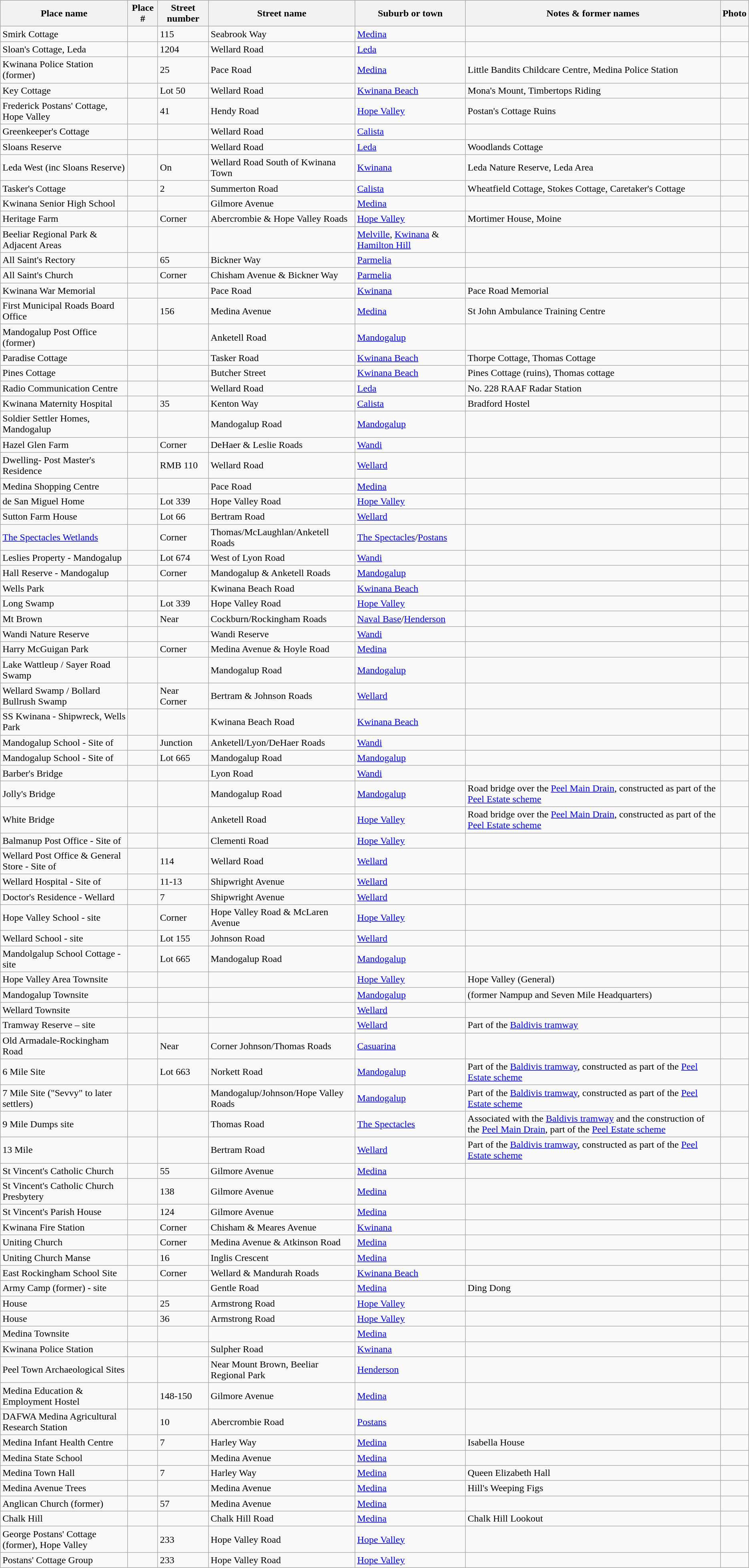<table class="wikitable sortable">
<tr>
<th>Place name</th>
<th>Place #</th>
<th>Street number</th>
<th>Street name</th>
<th>Suburb or town</th>
<th class="unsortable">Notes & former names</th>
<th class="unsortable">Photo</th>
</tr>
<tr>
<td>Smirk Cottage</td>
<td></td>
<td>115</td>
<td>Seabrook Way</td>
<td><a href='#'>Medina</a></td>
<td></td>
<td></td>
</tr>
<tr>
<td>Sloan's Cottage, Leda</td>
<td></td>
<td>1204</td>
<td>Wellard Road</td>
<td><a href='#'>Leda</a></td>
<td></td>
<td></td>
</tr>
<tr>
<td>Kwinana Police Station (former)</td>
<td></td>
<td>25</td>
<td>Pace Road</td>
<td><a href='#'>Medina</a></td>
<td>Little Bandits Childcare Centre, Medina Police Station</td>
<td></td>
</tr>
<tr>
<td>Key Cottage</td>
<td></td>
<td>Lot 50</td>
<td>Wellard Road</td>
<td><a href='#'>Kwinana Beach</a></td>
<td>Mona's Mount, Timbertops Riding</td>
<td></td>
</tr>
<tr>
<td>Frederick Postans' Cottage, Hope Valley</td>
<td></td>
<td>41</td>
<td>Hendy Road</td>
<td><a href='#'>Hope Valley</a></td>
<td>Postan's Cottage Ruins</td>
<td></td>
</tr>
<tr>
<td>Greenkeeper's Cottage</td>
<td></td>
<td></td>
<td>Wellard Road</td>
<td><a href='#'>Calista</a></td>
<td></td>
<td></td>
</tr>
<tr>
<td>Sloans Reserve</td>
<td></td>
<td></td>
<td>Wellard Road</td>
<td><a href='#'>Leda</a></td>
<td>Woodlands Cottage</td>
<td></td>
</tr>
<tr>
<td>Leda West (inc Sloans Reserve)</td>
<td></td>
<td>On</td>
<td>Wellard Road South of Kwinana Town</td>
<td><a href='#'>Kwinana</a></td>
<td>Leda Nature Reserve, Leda Area</td>
<td></td>
</tr>
<tr>
<td>Tasker's Cottage</td>
<td></td>
<td>2</td>
<td>Summerton Road</td>
<td><a href='#'>Calista</a></td>
<td>Wheatfield Cottage, Stokes Cottage, Caretaker's Cottage</td>
<td></td>
</tr>
<tr>
<td>Kwinana Senior High School</td>
<td></td>
<td></td>
<td>Gilmore Avenue</td>
<td><a href='#'>Medina</a></td>
<td></td>
<td></td>
</tr>
<tr>
<td>Heritage Farm</td>
<td></td>
<td>Corner</td>
<td>Abercrombie & Hope Valley Roads</td>
<td><a href='#'>Hope Valley</a></td>
<td>Mortimer House, Moine</td>
<td></td>
</tr>
<tr>
<td>Beeliar Regional Park & Adjacent Areas</td>
<td></td>
<td></td>
<td></td>
<td><a href='#'>Melville</a>, <a href='#'>Kwinana</a> & <a href='#'>Hamilton Hill</a></td>
<td></td>
<td></td>
</tr>
<tr>
<td>All Saint's Rectory</td>
<td></td>
<td>65</td>
<td>Bickner Way</td>
<td><a href='#'>Parmelia</a></td>
<td></td>
<td></td>
</tr>
<tr>
<td>All Saint's Church</td>
<td></td>
<td>Corner</td>
<td>Chisham Avenue & Bickner Way</td>
<td><a href='#'>Parmelia</a></td>
<td></td>
<td></td>
</tr>
<tr>
<td>Kwinana War Memorial</td>
<td></td>
<td></td>
<td>Pace Road</td>
<td><a href='#'>Kwinana</a></td>
<td>Pace Road Memorial</td>
<td></td>
</tr>
<tr>
<td>First Municipal Roads Board Office</td>
<td></td>
<td>156</td>
<td>Medina Avenue</td>
<td><a href='#'>Medina</a></td>
<td>St John Ambulance Training Centre</td>
<td></td>
</tr>
<tr>
<td>Mandogalup Post Office (former)</td>
<td></td>
<td></td>
<td>Anketell Road</td>
<td><a href='#'>Mandogalup</a></td>
<td></td>
<td></td>
</tr>
<tr>
<td>Paradise Cottage</td>
<td></td>
<td></td>
<td>Tasker Road</td>
<td><a href='#'>Kwinana Beach</a></td>
<td>Thorpe Cottage, Thomas Cottage</td>
<td></td>
</tr>
<tr>
<td>Pines Cottage</td>
<td></td>
<td></td>
<td>Butcher Street</td>
<td><a href='#'>Kwinana Beach</a></td>
<td>Pines Cottage (ruins), Thomas cottage</td>
<td></td>
</tr>
<tr>
<td>Radio Communication Centre</td>
<td></td>
<td></td>
<td>Wellard Road</td>
<td><a href='#'>Leda</a></td>
<td>No. 228 RAAF Radar Station</td>
<td></td>
</tr>
<tr>
<td>Kwinana Maternity Hospital</td>
<td></td>
<td>35</td>
<td>Kenton Way</td>
<td><a href='#'>Calista</a></td>
<td>Bradford Hostel</td>
<td></td>
</tr>
<tr>
<td>Soldier Settler Homes, Mandogalup</td>
<td></td>
<td></td>
<td>Mandogalup Road</td>
<td><a href='#'>Mandogalup</a></td>
<td></td>
<td></td>
</tr>
<tr>
<td>Hazel Glen Farm</td>
<td></td>
<td>Corner</td>
<td>DeHaer & Leslie Roads</td>
<td><a href='#'>Wandi</a></td>
<td></td>
<td></td>
</tr>
<tr>
<td>Dwelling- Post Master's Residence</td>
<td></td>
<td>RMB 110</td>
<td>Wellard Road</td>
<td><a href='#'>Wellard</a></td>
<td></td>
<td></td>
</tr>
<tr>
<td>Medina Shopping Centre</td>
<td></td>
<td></td>
<td>Pace Road</td>
<td><a href='#'>Medina</a></td>
<td></td>
<td></td>
</tr>
<tr>
<td>de San Miguel Home</td>
<td></td>
<td>Lot 339</td>
<td>Hope Valley Road</td>
<td><a href='#'>Hope Valley</a></td>
<td></td>
<td></td>
</tr>
<tr>
<td>Sutton Farm House</td>
<td></td>
<td>Lot 66</td>
<td>Bertram Road</td>
<td><a href='#'>Wellard</a></td>
<td></td>
<td></td>
</tr>
<tr>
<td><a href='#'>The Spectacles Wetlands</a></td>
<td></td>
<td>Corner</td>
<td>Thomas/McLaughlan/Anketell Roads</td>
<td><a href='#'>The Spectacles</a>/<a href='#'>Postans</a></td>
<td></td>
<td></td>
</tr>
<tr>
<td>Leslies Property - Mandogalup</td>
<td></td>
<td>Lot 674</td>
<td>West of Lyon Road</td>
<td><a href='#'>Wandi</a></td>
<td></td>
<td></td>
</tr>
<tr>
<td>Hall Reserve - Mandogalup</td>
<td></td>
<td>Corner</td>
<td>Mandogalup & Anketell Roads</td>
<td><a href='#'>Mandogalup</a></td>
<td></td>
<td></td>
</tr>
<tr>
<td>Wells Park</td>
<td></td>
<td></td>
<td>Kwinana Beach Road</td>
<td><a href='#'>Kwinana Beach</a></td>
<td></td>
<td></td>
</tr>
<tr>
<td>Long Swamp</td>
<td></td>
<td>Lot 339</td>
<td>Hope Valley Road</td>
<td><a href='#'>Hope Valley</a></td>
<td></td>
<td></td>
</tr>
<tr>
<td>Mt Brown</td>
<td></td>
<td>Near</td>
<td>Cockburn/Rockingham Roads</td>
<td><a href='#'>Naval Base</a>/<a href='#'>Henderson</a></td>
<td></td>
<td></td>
</tr>
<tr>
<td>Wandi Nature Reserve</td>
<td></td>
<td></td>
<td>Wandi Reserve</td>
<td><a href='#'>Wandi</a></td>
<td></td>
<td></td>
</tr>
<tr>
<td>Harry McGuigan Park</td>
<td></td>
<td>Corner</td>
<td>Medina Avenue & Hoyle Road</td>
<td><a href='#'>Medina</a></td>
<td></td>
<td></td>
</tr>
<tr>
<td>Lake Wattleup / Sayer Road Swamp</td>
<td></td>
<td></td>
<td>Mandogalup Road</td>
<td><a href='#'>Mandogalup</a></td>
<td></td>
<td></td>
</tr>
<tr>
<td>Wellard Swamp / Bollard Bullrush Swamp</td>
<td></td>
<td>Near Corner</td>
<td>Bertram & Johnson Roads</td>
<td><a href='#'>Wellard</a></td>
<td></td>
<td></td>
</tr>
<tr>
<td>SS Kwinana - Shipwreck, Wells Park</td>
<td></td>
<td></td>
<td>Kwinana Beach Road</td>
<td><a href='#'>Kwinana Beach</a></td>
<td></td>
<td></td>
</tr>
<tr>
<td>Mandogalup School - Site of</td>
<td></td>
<td>Junction</td>
<td>Anketell/Lyon/DeHaer Roads</td>
<td><a href='#'>Wandi</a></td>
<td></td>
<td></td>
</tr>
<tr>
<td>Mandogalup School - Site of</td>
<td></td>
<td>Lot 665</td>
<td>Mandogalup Road</td>
<td><a href='#'>Mandogalup</a></td>
<td></td>
<td></td>
</tr>
<tr>
<td>Barber's Bridge</td>
<td></td>
<td></td>
<td>Lyon Road</td>
<td><a href='#'>Wandi</a></td>
<td></td>
<td></td>
</tr>
<tr>
<td>Jolly's Bridge</td>
<td></td>
<td></td>
<td>Mandogalup Road</td>
<td><a href='#'>Mandogalup</a></td>
<td>Road bridge over the <a href='#'>Peel Main Drain</a>, constructed as part of the <a href='#'>Peel Estate scheme</a></td>
<td></td>
</tr>
<tr>
<td>White Bridge</td>
<td></td>
<td></td>
<td>Anketell Road</td>
<td><a href='#'>Hope Valley</a></td>
<td>Road bridge over the <a href='#'>Peel Main Drain</a>, constructed as part of the <a href='#'>Peel Estate scheme</a></td>
<td></td>
</tr>
<tr>
<td>Balmanup Post Office - Site of</td>
<td></td>
<td></td>
<td>Clementi Road</td>
<td><a href='#'>Hope Valley</a></td>
<td></td>
<td></td>
</tr>
<tr>
<td>Wellard Post Office & General Store - Site of</td>
<td></td>
<td>114</td>
<td>Wellard Road</td>
<td><a href='#'>Wellard</a></td>
<td></td>
<td></td>
</tr>
<tr>
<td>Wellard Hospital - Site of</td>
<td></td>
<td>11-13</td>
<td>Shipwright Avenue</td>
<td><a href='#'>Wellard</a></td>
<td></td>
<td></td>
</tr>
<tr>
<td>Doctor's Residence - Wellard</td>
<td></td>
<td>7</td>
<td>Shipwright Avenue</td>
<td><a href='#'>Wellard</a></td>
<td></td>
<td></td>
</tr>
<tr>
<td>Hope Valley School - site</td>
<td></td>
<td>Corner</td>
<td>Hope Valley Road & McLaren Avenue</td>
<td><a href='#'>Hope Valley</a></td>
<td></td>
<td></td>
</tr>
<tr>
<td>Wellard School - site</td>
<td></td>
<td>Lot 155</td>
<td>Johnson Road</td>
<td><a href='#'>Wellard</a></td>
<td></td>
<td></td>
</tr>
<tr>
<td>Mandolgalup School Cottage - site</td>
<td></td>
<td>Lot 665</td>
<td>Mandogalup Road</td>
<td><a href='#'>Mandogalup</a></td>
<td></td>
<td></td>
</tr>
<tr>
<td>Hope Valley Area Townsite</td>
<td></td>
<td></td>
<td></td>
<td><a href='#'>Hope Valley</a></td>
<td>Hope Valley (General)</td>
<td></td>
</tr>
<tr>
<td>Mandogalup Townsite</td>
<td></td>
<td></td>
<td></td>
<td><a href='#'>Mandogalup</a></td>
<td>(former Nampup and Seven Mile Headquarters)</td>
<td></td>
</tr>
<tr>
<td>Wellard Townsite</td>
<td></td>
<td></td>
<td></td>
<td><a href='#'>Wellard</a></td>
<td></td>
<td></td>
</tr>
<tr>
<td>Tramway Reserve – site</td>
<td></td>
<td></td>
<td></td>
<td><a href='#'>Wellard</a></td>
<td>Part of the <a href='#'>Baldivis tramway</a></td>
<td></td>
</tr>
<tr>
<td>Old Armadale-Rockingham Road</td>
<td></td>
<td>Near</td>
<td>Corner Johnson/Thomas Roads</td>
<td><a href='#'>Casuarina</a></td>
<td></td>
<td></td>
</tr>
<tr>
<td>6 Mile Site</td>
<td></td>
<td>Lot 663</td>
<td>Norkett Road</td>
<td><a href='#'>Mandogalup</a></td>
<td>Part of the <a href='#'>Baldivis tramway</a>, constructed as part of the <a href='#'>Peel Estate scheme</a></td>
<td></td>
</tr>
<tr>
<td>7 Mile Site ("Sevvy" to later settlers)</td>
<td></td>
<td></td>
<td>Mandogalup/Johnson/Hope Valley Roads</td>
<td><a href='#'>Mandogalup</a></td>
<td>Part of the <a href='#'>Baldivis tramway</a>, constructed as part of the <a href='#'>Peel Estate scheme</a></td>
<td></td>
</tr>
<tr>
<td>9 Mile Dumps site</td>
<td></td>
<td></td>
<td>Thomas Road</td>
<td><a href='#'>The Spectacles</a></td>
<td>Associated with the <a href='#'>Baldivis tramway</a> and the construction of the <a href='#'>Peel Main Drain</a>, part of the <a href='#'>Peel Estate scheme</a></td>
<td></td>
</tr>
<tr>
<td>13 Mile</td>
<td></td>
<td></td>
<td>Bertram Road</td>
<td><a href='#'>Wellard</a></td>
<td>Part of the <a href='#'>Baldivis tramway</a>, constructed as part of the <a href='#'>Peel Estate scheme</a></td>
<td></td>
</tr>
<tr>
<td>St Vincent's Catholic Church</td>
<td></td>
<td>55</td>
<td>Gilmore Avenue</td>
<td><a href='#'>Medina</a></td>
<td></td>
<td></td>
</tr>
<tr>
<td>St Vincent's Catholic Church Presbytery</td>
<td></td>
<td>138</td>
<td>Gilmore Avenue</td>
<td><a href='#'>Medina</a></td>
<td></td>
<td></td>
</tr>
<tr>
<td>St Vincent's Parish House</td>
<td></td>
<td>124</td>
<td>Gilmore Avenue</td>
<td><a href='#'>Medina</a></td>
<td></td>
<td></td>
</tr>
<tr>
<td>Kwinana Fire Station</td>
<td></td>
<td>Corner</td>
<td>Chisham & Meares Avenue</td>
<td><a href='#'>Kwinana</a></td>
<td></td>
<td></td>
</tr>
<tr>
<td>Uniting Church</td>
<td></td>
<td>Corner</td>
<td>Medina Avenue & Atkinson Road</td>
<td><a href='#'>Medina</a></td>
<td></td>
<td></td>
</tr>
<tr>
<td>Uniting Church Manse</td>
<td></td>
<td>16</td>
<td>Inglis Crescent</td>
<td><a href='#'>Medina</a></td>
<td></td>
<td></td>
</tr>
<tr>
<td>East Rockingham School Site</td>
<td></td>
<td>Corner</td>
<td>Wellard & Mandurah Roads</td>
<td><a href='#'>Kwinana Beach</a></td>
<td></td>
<td></td>
</tr>
<tr>
<td>Army Camp (former) - site</td>
<td></td>
<td></td>
<td>Gentle Road</td>
<td><a href='#'>Medina</a></td>
<td>Ding Dong</td>
<td></td>
</tr>
<tr>
<td>House</td>
<td></td>
<td>25</td>
<td>Armstrong Road</td>
<td><a href='#'>Hope Valley</a></td>
<td></td>
<td></td>
</tr>
<tr>
<td>House</td>
<td></td>
<td>36</td>
<td>Armstrong Road</td>
<td><a href='#'>Hope Valley</a></td>
<td></td>
<td></td>
</tr>
<tr>
<td>Medina Townsite</td>
<td></td>
<td></td>
<td></td>
<td><a href='#'>Medina</a></td>
<td></td>
<td></td>
</tr>
<tr>
<td>Kwinana Police Station</td>
<td></td>
<td></td>
<td>Sulpher Road</td>
<td><a href='#'>Kwinana</a></td>
<td></td>
<td></td>
</tr>
<tr>
<td>Peel Town Archaeological Sites</td>
<td></td>
<td></td>
<td>Near Mount Brown, Beeliar Regional Park</td>
<td><a href='#'>Henderson</a></td>
<td></td>
<td></td>
</tr>
<tr>
<td>Medina Education & Employment Hostel</td>
<td></td>
<td>148-150</td>
<td>Gilmore Avenue</td>
<td><a href='#'>Medina</a></td>
<td></td>
<td></td>
</tr>
<tr>
<td>DAFWA Medina Agricultural Research Station</td>
<td></td>
<td>10</td>
<td>Abercrombie Road</td>
<td><a href='#'>Postans</a></td>
<td></td>
<td></td>
</tr>
<tr>
<td>Medina Infant Health Centre</td>
<td></td>
<td>7</td>
<td>Harley Way</td>
<td><a href='#'>Medina</a></td>
<td>Isabella House</td>
<td></td>
</tr>
<tr>
<td>Medina State School</td>
<td></td>
<td></td>
<td>Medina Avenue</td>
<td><a href='#'>Medina</a></td>
<td></td>
<td></td>
</tr>
<tr>
<td>Medina Town Hall</td>
<td></td>
<td>7</td>
<td>Harley Way</td>
<td><a href='#'>Medina</a></td>
<td>Queen Elizabeth Hall</td>
<td></td>
</tr>
<tr>
<td>Medina Avenue Trees</td>
<td></td>
<td></td>
<td>Medina Avenue</td>
<td><a href='#'>Medina</a></td>
<td>Hill's Weeping Figs</td>
<td></td>
</tr>
<tr>
<td>Anglican Church (former)</td>
<td></td>
<td>57</td>
<td>Medina Avenue</td>
<td><a href='#'>Medina</a></td>
<td></td>
<td></td>
</tr>
<tr>
<td>Chalk Hill</td>
<td></td>
<td></td>
<td>Chalk Hill Road</td>
<td><a href='#'>Medina</a></td>
<td>Chalk Hill Lookout</td>
<td></td>
</tr>
<tr>
<td>George Postans' Cottage (former), Hope Valley</td>
<td></td>
<td>233</td>
<td>Hope Valley Road</td>
<td><a href='#'>Hope Valley</a></td>
<td></td>
<td></td>
</tr>
<tr>
<td>Postans' Cottage Group</td>
<td></td>
<td>233</td>
<td>Hope Valley Road</td>
<td><a href='#'>Hope Valley</a></td>
<td></td>
<td></td>
</tr>
</table>
